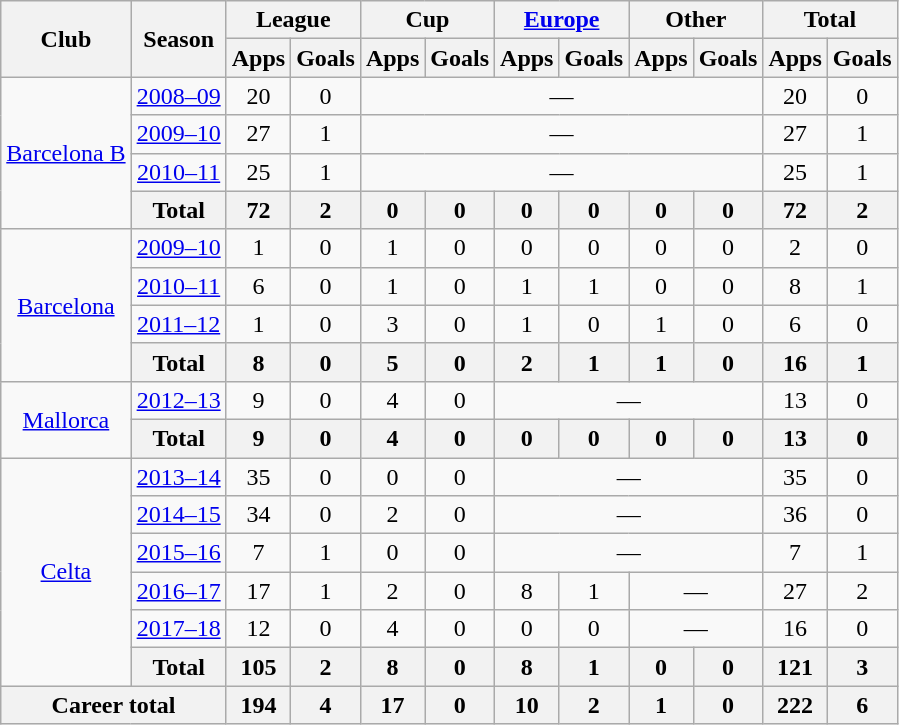<table class="wikitable" style="text-align: center">
<tr>
<th rowspan=2>Club</th>
<th rowspan=2>Season</th>
<th colspan=2>League</th>
<th colspan=2>Cup</th>
<th colspan=2><a href='#'>Europe</a></th>
<th colspan=2>Other</th>
<th colspan=2>Total</th>
</tr>
<tr>
<th>Apps</th>
<th>Goals</th>
<th>Apps</th>
<th>Goals</th>
<th>Apps</th>
<th>Goals</th>
<th>Apps</th>
<th>Goals</th>
<th>Apps</th>
<th>Goals</th>
</tr>
<tr>
<td rowspan=4><a href='#'>Barcelona B</a></td>
<td><a href='#'>2008–09</a></td>
<td>20</td>
<td>0</td>
<td colspan=6>—</td>
<td>20</td>
<td>0</td>
</tr>
<tr>
<td><a href='#'>2009–10</a></td>
<td>27</td>
<td>1</td>
<td colspan=6>—</td>
<td>27</td>
<td>1</td>
</tr>
<tr>
<td><a href='#'>2010–11</a></td>
<td>25</td>
<td>1</td>
<td colspan=6>—</td>
<td>25</td>
<td>1</td>
</tr>
<tr>
<th>Total</th>
<th>72</th>
<th>2</th>
<th>0</th>
<th>0</th>
<th>0</th>
<th>0</th>
<th>0</th>
<th>0</th>
<th>72</th>
<th>2</th>
</tr>
<tr>
<td rowspan=4><a href='#'>Barcelona</a></td>
<td><a href='#'>2009–10</a></td>
<td>1</td>
<td>0</td>
<td>1</td>
<td>0</td>
<td>0</td>
<td>0</td>
<td>0</td>
<td>0</td>
<td>2</td>
<td>0</td>
</tr>
<tr>
<td><a href='#'>2010–11</a></td>
<td>6</td>
<td>0</td>
<td>1</td>
<td>0</td>
<td>1</td>
<td>1</td>
<td>0</td>
<td>0</td>
<td>8</td>
<td>1</td>
</tr>
<tr>
<td><a href='#'>2011–12</a></td>
<td>1</td>
<td>0</td>
<td>3</td>
<td>0</td>
<td>1</td>
<td>0</td>
<td>1</td>
<td>0</td>
<td>6</td>
<td>0</td>
</tr>
<tr>
<th>Total</th>
<th>8</th>
<th>0</th>
<th>5</th>
<th>0</th>
<th>2</th>
<th>1</th>
<th>1</th>
<th>0</th>
<th>16</th>
<th>1</th>
</tr>
<tr>
<td rowspan=2><a href='#'>Mallorca</a></td>
<td><a href='#'>2012–13</a></td>
<td>9</td>
<td>0</td>
<td>4</td>
<td>0</td>
<td colspan=4>—</td>
<td>13</td>
<td>0</td>
</tr>
<tr>
<th>Total</th>
<th>9</th>
<th>0</th>
<th>4</th>
<th>0</th>
<th>0</th>
<th>0</th>
<th>0</th>
<th>0</th>
<th>13</th>
<th>0</th>
</tr>
<tr>
<td rowspan=6><a href='#'>Celta</a></td>
<td><a href='#'>2013–14</a></td>
<td>35</td>
<td>0</td>
<td>0</td>
<td>0</td>
<td colspan=4>—</td>
<td>35</td>
<td>0</td>
</tr>
<tr>
<td><a href='#'>2014–15</a></td>
<td>34</td>
<td>0</td>
<td>2</td>
<td>0</td>
<td colspan=4>—</td>
<td>36</td>
<td>0</td>
</tr>
<tr>
<td><a href='#'>2015–16</a></td>
<td>7</td>
<td>1</td>
<td>0</td>
<td>0</td>
<td colspan=4>—</td>
<td>7</td>
<td>1</td>
</tr>
<tr>
<td><a href='#'>2016–17</a></td>
<td>17</td>
<td>1</td>
<td>2</td>
<td>0</td>
<td>8</td>
<td>1</td>
<td colspan=2>—</td>
<td>27</td>
<td>2</td>
</tr>
<tr>
<td><a href='#'>2017–18</a></td>
<td>12</td>
<td>0</td>
<td>4</td>
<td>0</td>
<td>0</td>
<td>0</td>
<td colspan=2>—</td>
<td>16</td>
<td>0</td>
</tr>
<tr>
<th>Total</th>
<th>105</th>
<th>2</th>
<th>8</th>
<th>0</th>
<th>8</th>
<th>1</th>
<th>0</th>
<th>0</th>
<th>121</th>
<th>3</th>
</tr>
<tr>
<th colspan=2>Career total</th>
<th>194</th>
<th>4</th>
<th>17</th>
<th>0</th>
<th>10</th>
<th>2</th>
<th>1</th>
<th>0</th>
<th>222</th>
<th>6</th>
</tr>
</table>
